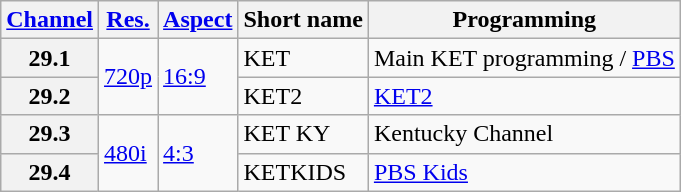<table class="wikitable">
<tr>
<th scope = "col"><a href='#'>Channel</a></th>
<th scope = "col"><a href='#'>Res.</a></th>
<th scope = "col"><a href='#'>Aspect</a></th>
<th scope = "col">Short name</th>
<th scope = "col">Programming</th>
</tr>
<tr>
<th scope = "row">29.1</th>
<td rowspan=2><a href='#'>720p</a></td>
<td rowspan=2><a href='#'>16:9</a></td>
<td>KET</td>
<td>Main KET programming / <a href='#'>PBS</a></td>
</tr>
<tr>
<th scope = "row">29.2</th>
<td>KET2</td>
<td><a href='#'>KET2</a></td>
</tr>
<tr>
<th scope = "row">29.3</th>
<td rowspan=2><a href='#'>480i</a></td>
<td rowspan=2><a href='#'>4:3</a></td>
<td>KET KY</td>
<td>Kentucky Channel</td>
</tr>
<tr>
<th scope = "row">29.4</th>
<td>KETKIDS</td>
<td><a href='#'>PBS Kids</a></td>
</tr>
</table>
